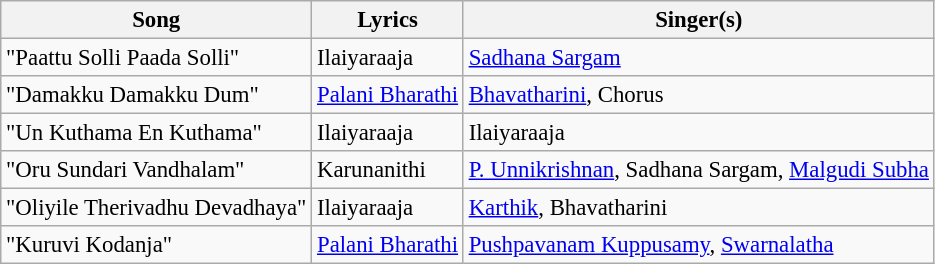<table class="wikitable tracklist" style="font-size:95%;">
<tr>
<th>Song</th>
<th>Lyrics</th>
<th>Singer(s)</th>
</tr>
<tr>
<td>"Paattu Solli Paada Solli"</td>
<td>Ilaiyaraaja</td>
<td><a href='#'>Sadhana Sargam</a></td>
</tr>
<tr>
<td>"Damakku Damakku Dum"</td>
<td><a href='#'>Palani Bharathi</a></td>
<td><a href='#'>Bhavatharini</a>, Chorus</td>
</tr>
<tr>
<td>"Un Kuthama En Kuthama"</td>
<td>Ilaiyaraaja</td>
<td>Ilaiyaraaja</td>
</tr>
<tr>
<td>"Oru Sundari Vandhalam"</td>
<td>Karunanithi</td>
<td><a href='#'>P. Unnikrishnan</a>, Sadhana Sargam, <a href='#'>Malgudi Subha</a></td>
</tr>
<tr>
<td>"Oliyile Therivadhu Devadhaya"</td>
<td>Ilaiyaraaja</td>
<td><a href='#'>Karthik</a>, Bhavatharini</td>
</tr>
<tr>
<td>"Kuruvi Kodanja"</td>
<td><a href='#'>Palani Bharathi</a></td>
<td><a href='#'>Pushpavanam Kuppusamy</a>, <a href='#'>Swarnalatha</a></td>
</tr>
</table>
